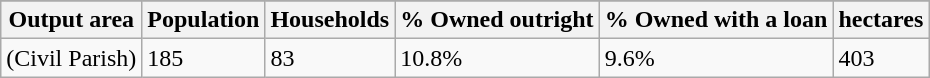<table class="wikitable">
<tr>
</tr>
<tr>
<th>Output area</th>
<th>Population</th>
<th>Households</th>
<th>% Owned outright</th>
<th>% Owned with a loan</th>
<th>hectares</th>
</tr>
<tr>
<td>(Civil Parish)</td>
<td>185</td>
<td>83</td>
<td>10.8%</td>
<td>9.6%</td>
<td>403</td>
</tr>
</table>
